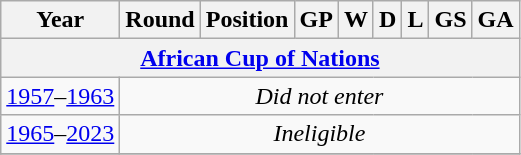<table class="wikitable" style="text-align: center;">
<tr>
<th>Year</th>
<th>Round</th>
<th>Position</th>
<th>GP</th>
<th>W</th>
<th>D</th>
<th>L</th>
<th>GS</th>
<th>GA</th>
</tr>
<tr>
<th colspan=9><a href='#'>African Cup of Nations</a></th>
</tr>
<tr>
<td><a href='#'>1957</a>–<a href='#'>1963</a></td>
<td colspan="8"><em>Did not enter</em></td>
</tr>
<tr>
<td><a href='#'>1965</a>–<a href='#'>2023</a></td>
<td colspan="8"><em>Ineligible</em></td>
</tr>
<tr>
</tr>
</table>
